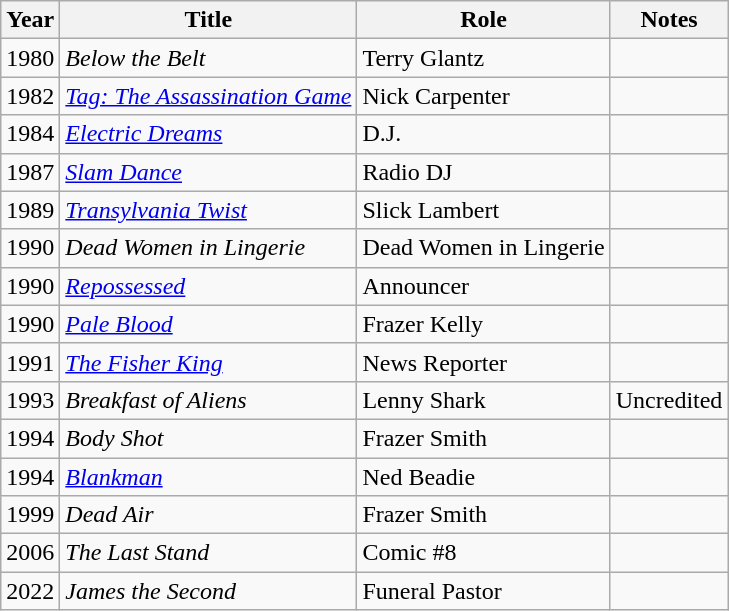<table class="wikitable sortable">
<tr>
<th>Year</th>
<th>Title</th>
<th>Role</th>
<th>Notes</th>
</tr>
<tr>
<td>1980</td>
<td><em>Below the Belt</em></td>
<td>Terry Glantz</td>
<td></td>
</tr>
<tr>
<td>1982</td>
<td><em><a href='#'>Tag: The Assassination Game</a></em></td>
<td>Nick Carpenter</td>
<td></td>
</tr>
<tr>
<td>1984</td>
<td><a href='#'><em>Electric Dreams</em></a></td>
<td>D.J.</td>
<td></td>
</tr>
<tr>
<td>1987</td>
<td><a href='#'><em>Slam Dance</em></a></td>
<td>Radio DJ</td>
<td></td>
</tr>
<tr>
<td>1989</td>
<td><em><a href='#'>Transylvania Twist</a></em></td>
<td>Slick Lambert</td>
<td></td>
</tr>
<tr>
<td>1990</td>
<td><em>Dead Women in Lingerie</em></td>
<td>Dead Women in Lingerie</td>
<td></td>
</tr>
<tr>
<td>1990</td>
<td><a href='#'><em>Repossessed</em></a></td>
<td>Announcer</td>
<td></td>
</tr>
<tr>
<td>1990</td>
<td><em><a href='#'>Pale Blood</a></em></td>
<td>Frazer Kelly</td>
<td></td>
</tr>
<tr>
<td>1991</td>
<td><em><a href='#'>The Fisher King</a></em></td>
<td>News Reporter</td>
<td></td>
</tr>
<tr>
<td>1993</td>
<td><em>Breakfast of Aliens</em></td>
<td>Lenny Shark</td>
<td>Uncredited</td>
</tr>
<tr>
<td>1994</td>
<td><em>Body Shot</em></td>
<td>Frazer Smith</td>
<td></td>
</tr>
<tr>
<td>1994</td>
<td><em><a href='#'>Blankman</a></em></td>
<td>Ned Beadie</td>
<td></td>
</tr>
<tr>
<td>1999</td>
<td><em>Dead Air</em></td>
<td>Frazer Smith</td>
<td></td>
</tr>
<tr>
<td>2006</td>
<td><em>The Last Stand</em></td>
<td>Comic #8</td>
<td></td>
</tr>
<tr>
<td>2022</td>
<td><em>James the Second</em></td>
<td>Funeral Pastor</td>
<td></td>
</tr>
</table>
